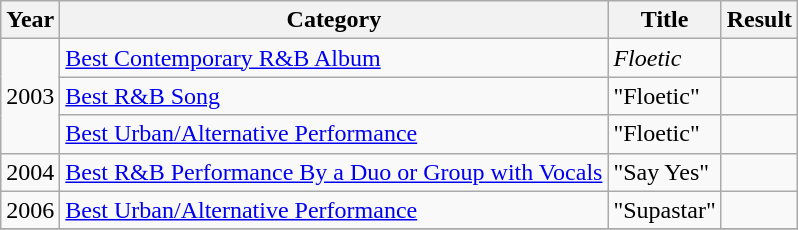<table class="wikitable">
<tr>
<th align="left">Year</th>
<th align="212">Category</th>
<th align="left">Title</th>
<th align="left">Result</th>
</tr>
<tr>
<td rowspan="3">2003</td>
<td><a href='#'>Best Contemporary R&B Album</a></td>
<td><em>Floetic</em></td>
<td></td>
</tr>
<tr>
<td><a href='#'>Best R&B Song</a></td>
<td>"Floetic"</td>
<td></td>
</tr>
<tr>
<td><a href='#'>Best Urban/Alternative Performance</a></td>
<td>"Floetic"</td>
<td></td>
</tr>
<tr>
<td>2004</td>
<td><a href='#'>Best R&B Performance By a Duo or Group with Vocals</a></td>
<td>"Say Yes"</td>
<td></td>
</tr>
<tr>
<td>2006</td>
<td><a href='#'>Best Urban/Alternative Performance</a></td>
<td>"Supastar"</td>
<td></td>
</tr>
<tr>
</tr>
</table>
